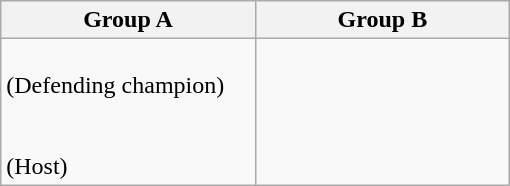<table class=wikitable>
<tr>
<th width=45%>Group A</th>
<th width=45%>Group B</th>
</tr>
<tr>
<td><br> (Defending champion)<br>
 <br>
 <br>
 (Host)</td>
<td><br> <br>
 <br>
 <br>
 <br></td>
</tr>
</table>
